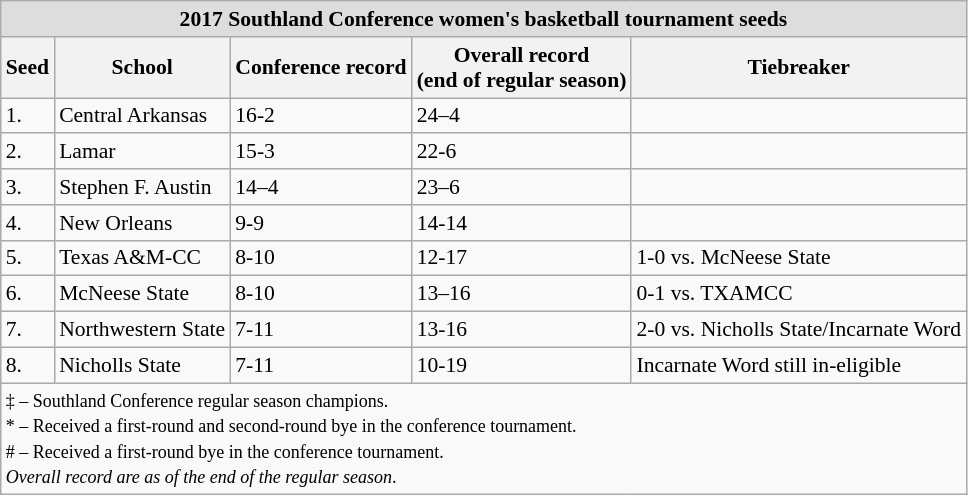<table class="wikitable" style="white-space:nowrap; font-size:90%;">
<tr>
<td colspan="7" style="text-align:center; background:#DDDDDD; font:#000000"><strong>2017 Southland Conference women's basketball tournament seeds</strong></td>
</tr>
<tr bgcolor="#efefef">
<th>Seed</th>
<th>School</th>
<th>Conference record</th>
<th>Overall record <br>(end of regular season)</th>
<th>Tiebreaker</th>
</tr>
<tr>
<td>1.</td>
<td>Central Arkansas</td>
<td>16-2</td>
<td>24–4</td>
<td></td>
</tr>
<tr>
<td>2.</td>
<td>Lamar</td>
<td>15-3</td>
<td>22-6</td>
<td></td>
</tr>
<tr>
<td>3.</td>
<td>Stephen F. Austin</td>
<td>14–4</td>
<td>23–6</td>
<td></td>
</tr>
<tr>
<td>4.</td>
<td>New Orleans</td>
<td>9-9</td>
<td>14-14</td>
<td></td>
</tr>
<tr>
<td>5.</td>
<td>Texas A&M-CC</td>
<td>8-10</td>
<td>12-17</td>
<td>1-0 vs. McNeese State</td>
</tr>
<tr>
<td>6.</td>
<td>McNeese State</td>
<td>8-10</td>
<td>13–16</td>
<td>0-1 vs. TXAMCC</td>
</tr>
<tr>
<td>7.</td>
<td>Northwestern State</td>
<td>7-11</td>
<td>13-16</td>
<td>2-0 vs. Nicholls State/Incarnate Word</td>
</tr>
<tr>
<td>8.</td>
<td>Nicholls State</td>
<td>7-11</td>
<td>10-19</td>
<td>Incarnate Word still in-eligible</td>
</tr>
<tr>
<td colspan=6 align=left><small>‡ – Southland Conference regular season champions.<br>* – Received a first-round and second-round bye in the conference tournament.<br># – Received a first-round bye in the conference tournament. <br><em>Overall record are as of the end of the regular season</em>.</small></td>
</tr>
</table>
